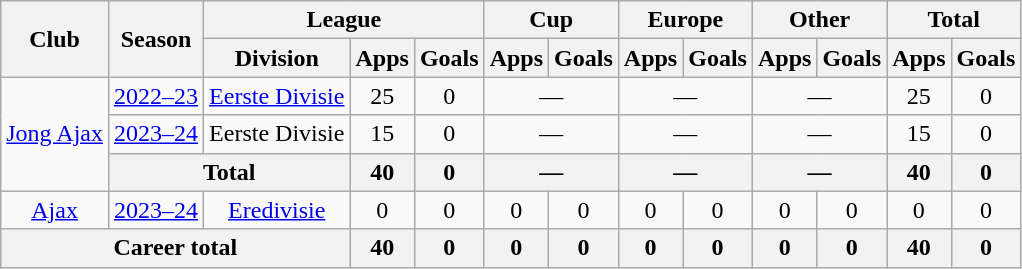<table class="wikitable" style="text-align: center">
<tr>
<th rowspan="2">Club</th>
<th rowspan="2">Season</th>
<th colspan="3">League</th>
<th colspan="2">Cup</th>
<th colspan="2">Europe</th>
<th colspan="2">Other</th>
<th colspan="2">Total</th>
</tr>
<tr>
<th>Division</th>
<th>Apps</th>
<th>Goals</th>
<th>Apps</th>
<th>Goals</th>
<th>Apps</th>
<th>Goals</th>
<th>Apps</th>
<th>Goals</th>
<th>Apps</th>
<th>Goals</th>
</tr>
<tr>
<td rowspan="3"><a href='#'>Jong Ajax</a></td>
<td><a href='#'>2022–23</a></td>
<td><a href='#'>Eerste Divisie</a></td>
<td>25</td>
<td>0</td>
<td colspan="2">—</td>
<td colspan="2">—</td>
<td colspan="2">—</td>
<td>25</td>
<td>0</td>
</tr>
<tr>
<td><a href='#'>2023–24</a></td>
<td>Eerste Divisie</td>
<td>15</td>
<td>0</td>
<td colspan="2">—</td>
<td colspan="2">—</td>
<td colspan="2">—</td>
<td>15</td>
<td>0</td>
</tr>
<tr>
<th colspan="2">Total</th>
<th>40</th>
<th>0</th>
<th colspan="2">—</th>
<th colspan="2">—</th>
<th colspan="2">—</th>
<th>40</th>
<th>0</th>
</tr>
<tr>
<td><a href='#'>Ajax</a></td>
<td><a href='#'>2023–24</a></td>
<td><a href='#'>Eredivisie</a></td>
<td>0</td>
<td>0</td>
<td>0</td>
<td>0</td>
<td>0</td>
<td>0</td>
<td>0</td>
<td>0</td>
<td>0</td>
<td>0</td>
</tr>
<tr>
<th colspan="3">Career total</th>
<th>40</th>
<th>0</th>
<th>0</th>
<th>0</th>
<th>0</th>
<th>0</th>
<th>0</th>
<th>0</th>
<th>40</th>
<th>0</th>
</tr>
</table>
